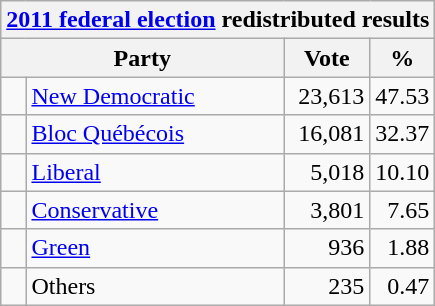<table class="wikitable">
<tr>
<th colspan="4"><a href='#'>2011 federal election</a> redistributed results</th>
</tr>
<tr>
<th bgcolor="#DDDDFF" width="130px" colspan="2">Party</th>
<th bgcolor="#DDDDFF" width="50px">Vote</th>
<th bgcolor="#DDDDFF" width="30px">%</th>
</tr>
<tr>
<td> </td>
<td><a href='#'>New Democratic</a></td>
<td align=right>23,613</td>
<td align=right>47.53</td>
</tr>
<tr>
<td> </td>
<td><a href='#'>Bloc Québécois</a></td>
<td align=right>16,081</td>
<td align=right>32.37</td>
</tr>
<tr>
<td> </td>
<td><a href='#'>Liberal</a></td>
<td align=right>5,018</td>
<td align=right>10.10</td>
</tr>
<tr>
<td> </td>
<td><a href='#'>Conservative</a></td>
<td align=right>3,801</td>
<td align=right>7.65</td>
</tr>
<tr>
<td> </td>
<td><a href='#'>Green</a></td>
<td align=right>936</td>
<td align=right>1.88</td>
</tr>
<tr>
<td> </td>
<td>Others</td>
<td align=right>235</td>
<td align=right>0.47</td>
</tr>
</table>
